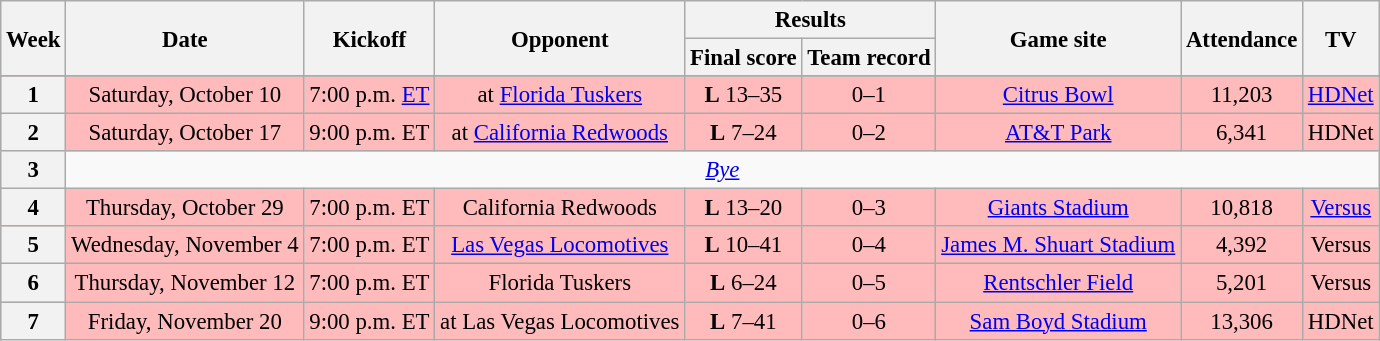<table class="wikitable" align="center" style="font-size: 95%;">
<tr>
<th rowspan="2">Week</th>
<th rowspan="2">Date</th>
<th rowspan="2">Kickoff</th>
<th rowspan="2">Opponent</th>
<th colspan="2">Results</th>
<th rowspan="2">Game site</th>
<th rowspan="2">Attendance</th>
<th rowspan="2">TV</th>
</tr>
<tr>
<th>Final score</th>
<th>Team record</th>
</tr>
<tr>
</tr>
<tr bgcolor="#ffbbbb" align="center">
<th>1</th>
<td>Saturday, October 10</td>
<td>7:00 p.m. <a href='#'>ET</a></td>
<td>at <a href='#'>Florida Tuskers</a></td>
<td><strong>L</strong> 13–35</td>
<td>0–1</td>
<td><a href='#'>Citrus Bowl</a></td>
<td>11,203</td>
<td><a href='#'>HDNet</a></td>
</tr>
<tr bgcolor="#ffbbbb" align="center">
<th>2</th>
<td>Saturday, October 17</td>
<td>9:00 p.m. ET</td>
<td>at <a href='#'>California Redwoods</a></td>
<td><strong>L</strong> 7–24</td>
<td>0–2</td>
<td><a href='#'>AT&T Park</a></td>
<td>6,341</td>
<td>HDNet</td>
</tr>
<tr align="center">
<th>3</th>
<td colspan="8"><em><a href='#'>Bye</a></em></td>
</tr>
<tr bgcolor="#ffbbbb" align="center">
<th>4</th>
<td>Thursday, October 29</td>
<td>7:00 p.m. ET</td>
<td>California Redwoods</td>
<td><strong>L</strong> 13–20</td>
<td>0–3</td>
<td><a href='#'>Giants Stadium</a></td>
<td>10,818</td>
<td><a href='#'>Versus</a></td>
</tr>
<tr bgcolor="#ffbbbb" align="center">
<th>5</th>
<td>Wednesday, November 4</td>
<td>7:00 p.m. ET</td>
<td><a href='#'>Las Vegas Locomotives</a></td>
<td><strong>L</strong> 10–41</td>
<td>0–4</td>
<td><a href='#'>James M. Shuart Stadium</a></td>
<td>4,392</td>
<td>Versus</td>
</tr>
<tr bgcolor="#ffbbbb" align="center">
<th>6</th>
<td>Thursday, November 12</td>
<td>7:00 p.m. ET</td>
<td>Florida Tuskers</td>
<td><strong>L</strong> 6–24</td>
<td>0–5</td>
<td><a href='#'>Rentschler Field</a></td>
<td>5,201</td>
<td>Versus</td>
</tr>
<tr bgcolor="#ffbbbb" align="center">
<th>7</th>
<td>Friday, November 20</td>
<td>9:00 p.m. ET</td>
<td>at Las Vegas Locomotives</td>
<td><strong>L</strong> 7–41</td>
<td>0–6</td>
<td><a href='#'>Sam Boyd Stadium</a></td>
<td>13,306</td>
<td>HDNet</td>
</tr>
</table>
